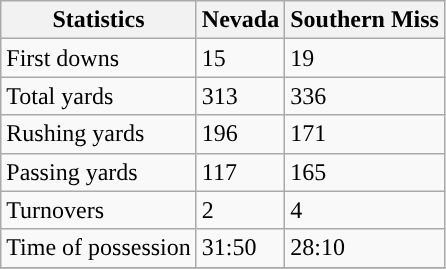<table class="wikitable">
<tr>
<th>Statistics</th>
<th>Nevada</th>
<th>Southern Miss</th>
</tr>
<tr>
<td>First downs</td>
<td>15</td>
<td>19</td>
</tr>
<tr>
<td>Total yards</td>
<td>313</td>
<td>336</td>
</tr>
<tr>
<td>Rushing yards</td>
<td>196</td>
<td>171</td>
</tr>
<tr>
<td>Passing yards</td>
<td>117</td>
<td>165</td>
</tr>
<tr>
<td>Turnovers</td>
<td>2</td>
<td>4</td>
</tr>
<tr>
<td>Time of possession</td>
<td>31:50</td>
<td>28:10</td>
</tr>
<tr>
</tr>
</table>
